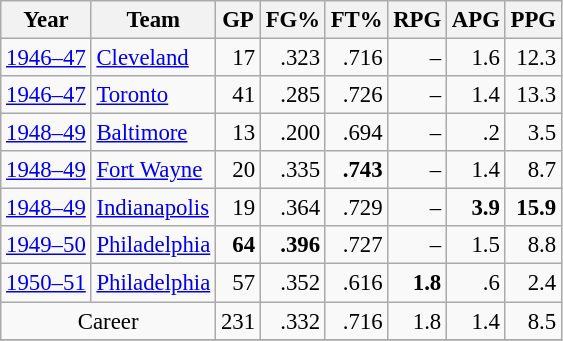<table class="wikitable sortable" style="font-size:95%; text-align:right;">
<tr>
<th>Year</th>
<th>Team</th>
<th>GP</th>
<th>FG%</th>
<th>FT%</th>
<th>RPG</th>
<th>APG</th>
<th>PPG</th>
</tr>
<tr>
<td style="text-align:left;"><a href='#'>1946–47</a></td>
<td style="text-align:left;"><a href='#'>Cleveland</a></td>
<td>17</td>
<td>.323</td>
<td>.716</td>
<td>–</td>
<td>1.6</td>
<td>12.3</td>
</tr>
<tr>
<td style="text-align:left;"><a href='#'>1946–47</a></td>
<td style="text-align:left;"><a href='#'>Toronto</a></td>
<td>41</td>
<td>.285</td>
<td>.726</td>
<td>–</td>
<td>1.4</td>
<td>13.3</td>
</tr>
<tr>
<td style="text-align:left;"><a href='#'>1948–49</a></td>
<td style="text-align:left;"><a href='#'>Baltimore</a></td>
<td>13</td>
<td>.200</td>
<td>.694</td>
<td>–</td>
<td>.2</td>
<td>3.5</td>
</tr>
<tr>
<td style="text-align:left;"><a href='#'>1948–49</a></td>
<td style="text-align:left;"><a href='#'>Fort Wayne</a></td>
<td>20</td>
<td>.335</td>
<td><strong>.743</strong></td>
<td>–</td>
<td>1.4</td>
<td>8.7</td>
</tr>
<tr>
<td style="text-align:left;"><a href='#'>1948–49</a></td>
<td style="text-align:left;"><a href='#'>Indianapolis</a></td>
<td>19</td>
<td>.364</td>
<td>.729</td>
<td>–</td>
<td><strong>3.9</strong></td>
<td><strong>15.9</strong></td>
</tr>
<tr>
<td style="text-align:left;"><a href='#'>1949–50</a></td>
<td style="text-align:left;"><a href='#'>Philadelphia</a></td>
<td><strong>64</strong></td>
<td><strong>.396</strong></td>
<td>.727</td>
<td>–</td>
<td>1.5</td>
<td>8.8</td>
</tr>
<tr>
<td style="text-align:left;"><a href='#'>1950–51</a></td>
<td style="text-align:left;"><a href='#'>Philadelphia</a></td>
<td>57</td>
<td>.352</td>
<td>.616</td>
<td><strong>1.8</strong></td>
<td>.6</td>
<td>2.4</td>
</tr>
<tr>
<td style="text-align:center;" colspan="2">Career</td>
<td>231</td>
<td>.332</td>
<td>.716</td>
<td>1.8</td>
<td>1.4</td>
<td>8.5</td>
</tr>
<tr>
</tr>
</table>
